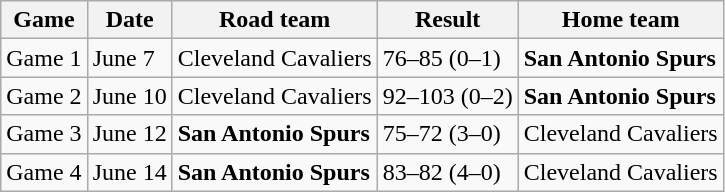<table class="wikitable">
<tr>
<th>Game</th>
<th>Date</th>
<th>Road team</th>
<th>Result</th>
<th>Home team</th>
</tr>
<tr>
<td>Game 1</td>
<td>June 7</td>
<td>Cleveland Cavaliers</td>
<td>76–85 (0–1)</td>
<td><strong>San Antonio Spurs</strong></td>
</tr>
<tr>
<td>Game 2</td>
<td>June 10</td>
<td>Cleveland Cavaliers</td>
<td>92–103 (0–2)</td>
<td><strong>San Antonio Spurs</strong></td>
</tr>
<tr>
<td>Game 3</td>
<td>June 12</td>
<td><strong>San Antonio Spurs</strong></td>
<td>75–72 (3–0)</td>
<td>Cleveland Cavaliers</td>
</tr>
<tr>
<td>Game 4</td>
<td>June 14</td>
<td><strong>San Antonio Spurs</strong></td>
<td>83–82 (4–0)</td>
<td>Cleveland Cavaliers</td>
</tr>
</table>
